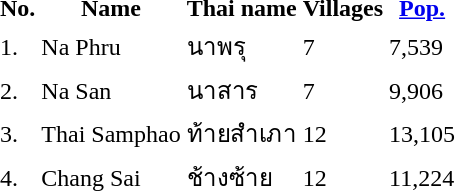<table>
<tr valign=top>
<td><br><table>
<tr>
<th>No.</th>
<th>Name</th>
<th>Thai name</th>
<th>Villages</th>
<th><a href='#'>Pop.</a></th>
</tr>
<tr>
<td>1.</td>
<td>Na Phru</td>
<td>นาพรุ</td>
<td>7</td>
<td>7,539</td>
<td></td>
</tr>
<tr>
<td>2.</td>
<td>Na San</td>
<td>นาสาร</td>
<td>7</td>
<td>9,906</td>
<td></td>
</tr>
<tr>
<td>3.</td>
<td>Thai Samphao</td>
<td>ท้ายสำเภา</td>
<td>12</td>
<td>13,105</td>
<td></td>
</tr>
<tr>
<td>4.</td>
<td>Chang Sai</td>
<td>ช้างซ้าย</td>
<td>12</td>
<td>11,224</td>
<td></td>
</tr>
</table>
</td>
<td> </td>
</tr>
</table>
